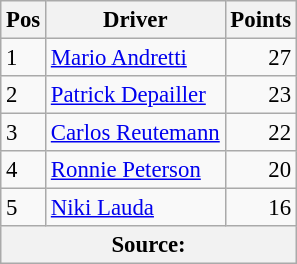<table class="wikitable" style="font-size: 95%;">
<tr>
<th>Pos</th>
<th>Driver</th>
<th>Points</th>
</tr>
<tr>
<td>1</td>
<td> <a href='#'>Mario Andretti</a></td>
<td align="right">27</td>
</tr>
<tr>
<td>2</td>
<td> <a href='#'>Patrick Depailler</a></td>
<td align="right">23</td>
</tr>
<tr>
<td>3</td>
<td> <a href='#'>Carlos Reutemann</a></td>
<td align="right">22</td>
</tr>
<tr>
<td>4</td>
<td> <a href='#'>Ronnie Peterson</a></td>
<td align="right">20</td>
</tr>
<tr>
<td>5</td>
<td> <a href='#'>Niki Lauda</a></td>
<td align="right">16</td>
</tr>
<tr>
<th colspan=4>Source: </th>
</tr>
</table>
